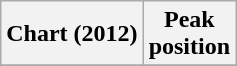<table class="wikitable plainrowheaders">
<tr>
<th scope="col">Chart (2012)</th>
<th scope="col">Peak<br>position</th>
</tr>
<tr>
</tr>
</table>
